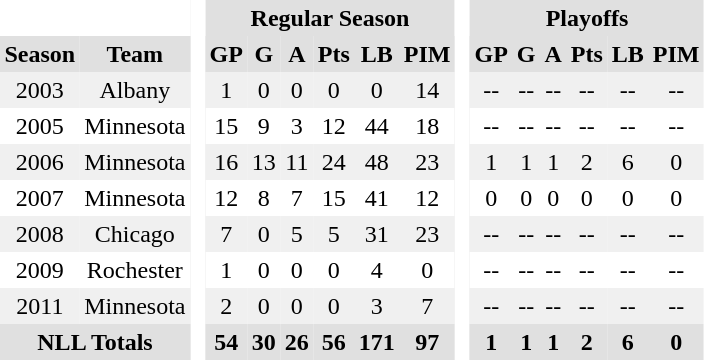<table BORDER="0" CELLPADDING="3" CELLSPACING="0">
<tr ALIGN="center" bgcolor="#e0e0e0">
<th colspan="2" bgcolor="#ffffff"> </th>
<th rowspan="99" bgcolor="#ffffff"> </th>
<th colspan="6">Regular Season</th>
<th rowspan="99" bgcolor="#ffffff"> </th>
<th colspan="6">Playoffs</th>
</tr>
<tr ALIGN="center" bgcolor="#e0e0e0">
<th>Season</th>
<th>Team</th>
<th>GP</th>
<th>G</th>
<th>A</th>
<th>Pts</th>
<th>LB</th>
<th>PIM</th>
<th>GP</th>
<th>G</th>
<th>A</th>
<th>Pts</th>
<th>LB</th>
<th>PIM</th>
</tr>
<tr ALIGN="center" bgcolor="#f0f0f0">
<td>2003</td>
<td>Albany</td>
<td>1</td>
<td>0</td>
<td>0</td>
<td>0</td>
<td>0</td>
<td>14</td>
<td>--</td>
<td>--</td>
<td>--</td>
<td>--</td>
<td>--</td>
<td>--</td>
</tr>
<tr ALIGN="center">
<td>2005</td>
<td>Minnesota</td>
<td>15</td>
<td>9</td>
<td>3</td>
<td>12</td>
<td>44</td>
<td>18</td>
<td>--</td>
<td>--</td>
<td>--</td>
<td>--</td>
<td>--</td>
<td>--</td>
</tr>
<tr ALIGN="center" bgcolor="#f0f0f0">
<td>2006</td>
<td>Minnesota</td>
<td>16</td>
<td>13</td>
<td>11</td>
<td>24</td>
<td>48</td>
<td>23</td>
<td>1</td>
<td>1</td>
<td>1</td>
<td>2</td>
<td>6</td>
<td>0</td>
</tr>
<tr ALIGN="center">
<td>2007</td>
<td>Minnesota</td>
<td>12</td>
<td>8</td>
<td>7</td>
<td>15</td>
<td>41</td>
<td>12</td>
<td>0</td>
<td>0</td>
<td>0</td>
<td>0</td>
<td>0</td>
<td>0</td>
</tr>
<tr ALIGN="center" bgcolor="#f0f0f0">
<td>2008</td>
<td>Chicago</td>
<td>7</td>
<td>0</td>
<td>5</td>
<td>5</td>
<td>31</td>
<td>23</td>
<td>--</td>
<td>--</td>
<td>--</td>
<td>--</td>
<td>--</td>
<td>--</td>
</tr>
<tr ALIGN="center">
<td>2009</td>
<td>Rochester</td>
<td>1</td>
<td>0</td>
<td>0</td>
<td>0</td>
<td>4</td>
<td>0</td>
<td>--</td>
<td>--</td>
<td>--</td>
<td>--</td>
<td>--</td>
<td>--</td>
</tr>
<tr ALIGN="center" bgcolor="#f0f0f0">
<td>2011</td>
<td>Minnesota</td>
<td>2</td>
<td>0</td>
<td>0</td>
<td>0</td>
<td>3</td>
<td>7</td>
<td>--</td>
<td>--</td>
<td>--</td>
<td>--</td>
<td>--</td>
<td>--</td>
</tr>
<tr ALIGN="center" bgcolor="#e0e0e0">
<th colspan="2">NLL Totals</th>
<th>54</th>
<th>30</th>
<th>26</th>
<th>56</th>
<th>171</th>
<th>97</th>
<th>1</th>
<th>1</th>
<th>1</th>
<th>2</th>
<th>6</th>
<th>0</th>
</tr>
</table>
